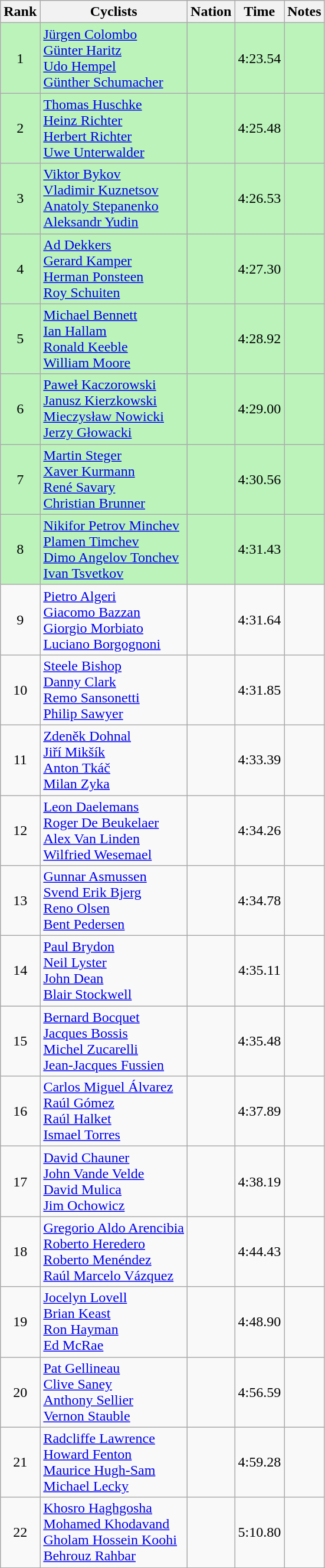<table class="wikitable sortable" style=text-align:center>
<tr>
<th>Rank</th>
<th>Cyclists</th>
<th>Nation</th>
<th>Time</th>
<th>Notes</th>
</tr>
<tr bgcolor=bbf3bb>
<td>1</td>
<td align=left><a href='#'>Jürgen Colombo</a><br><a href='#'>Günter Haritz</a><br><a href='#'>Udo Hempel</a><br><a href='#'>Günther Schumacher</a></td>
<td align=left></td>
<td>4:23.54</td>
<td></td>
</tr>
<tr bgcolor=bbf3bb>
<td>2</td>
<td align=left><a href='#'>Thomas Huschke</a><br><a href='#'>Heinz Richter</a><br><a href='#'>Herbert Richter</a><br><a href='#'>Uwe Unterwalder</a></td>
<td align=left></td>
<td>4:25.48</td>
<td></td>
</tr>
<tr bgcolor=bbf3bb>
<td>3</td>
<td align=left><a href='#'>Viktor Bykov</a><br><a href='#'>Vladimir Kuznetsov</a><br><a href='#'>Anatoly Stepanenko</a><br><a href='#'>Aleksandr Yudin</a></td>
<td align=left></td>
<td>4:26.53</td>
<td></td>
</tr>
<tr bgcolor=bbf3bb>
<td>4</td>
<td align=left><a href='#'>Ad Dekkers</a><br><a href='#'>Gerard Kamper</a><br><a href='#'>Herman Ponsteen</a><br><a href='#'>Roy Schuiten</a></td>
<td align=left></td>
<td>4:27.30</td>
<td></td>
</tr>
<tr bgcolor=bbf3bb>
<td>5</td>
<td align=left><a href='#'>Michael Bennett</a><br><a href='#'>Ian Hallam</a><br><a href='#'>Ronald Keeble</a><br><a href='#'>William Moore</a></td>
<td align=left></td>
<td>4:28.92</td>
<td></td>
</tr>
<tr bgcolor=bbf3bb>
<td>6</td>
<td align=left><a href='#'>Paweł Kaczorowski</a><br><a href='#'>Janusz Kierzkowski</a><br><a href='#'>Mieczysław Nowicki</a><br><a href='#'>Jerzy Głowacki</a></td>
<td align=left></td>
<td>4:29.00</td>
<td></td>
</tr>
<tr bgcolor=bbf3bb>
<td>7</td>
<td align=left><a href='#'>Martin Steger</a><br><a href='#'>Xaver Kurmann</a><br><a href='#'>René Savary</a><br><a href='#'>Christian Brunner</a></td>
<td align=left></td>
<td>4:30.56</td>
<td></td>
</tr>
<tr bgcolor=bbf3bb>
<td>8</td>
<td align=left><a href='#'>Nikifor Petrov Minchev</a><br><a href='#'>Plamen Timchev</a><br><a href='#'>Dimo Angelov Tonchev</a><br><a href='#'>Ivan Tsvetkov</a></td>
<td align=left></td>
<td>4:31.43</td>
<td></td>
</tr>
<tr>
<td>9</td>
<td align=left><a href='#'>Pietro Algeri</a><br><a href='#'>Giacomo Bazzan</a><br><a href='#'>Giorgio Morbiato</a><br><a href='#'>Luciano Borgognoni</a></td>
<td align=left></td>
<td>4:31.64</td>
<td></td>
</tr>
<tr>
<td>10</td>
<td align=left><a href='#'>Steele Bishop</a><br><a href='#'>Danny Clark</a><br><a href='#'>Remo Sansonetti</a><br><a href='#'>Philip Sawyer</a></td>
<td align=left></td>
<td>4:31.85</td>
<td></td>
</tr>
<tr>
<td>11</td>
<td align=left><a href='#'>Zdeněk Dohnal</a><br><a href='#'>Jiří Mikšík</a><br><a href='#'>Anton Tkáč</a><br><a href='#'>Milan Zyka</a></td>
<td align=left></td>
<td>4:33.39</td>
<td></td>
</tr>
<tr>
<td>12</td>
<td align=left><a href='#'>Leon Daelemans</a><br><a href='#'>Roger De Beukelaer</a><br><a href='#'>Alex Van Linden</a><br><a href='#'>Wilfried Wesemael</a></td>
<td align=left></td>
<td>4:34.26</td>
<td></td>
</tr>
<tr>
<td>13</td>
<td align=left><a href='#'>Gunnar Asmussen</a><br><a href='#'>Svend Erik Bjerg</a><br><a href='#'>Reno Olsen</a><br><a href='#'>Bent Pedersen</a></td>
<td align=left></td>
<td>4:34.78</td>
<td></td>
</tr>
<tr>
<td>14</td>
<td align=left><a href='#'>Paul Brydon</a><br><a href='#'>Neil Lyster</a><br><a href='#'>John Dean</a><br><a href='#'>Blair Stockwell</a></td>
<td align=left></td>
<td>4:35.11</td>
<td></td>
</tr>
<tr>
<td>15</td>
<td align=left><a href='#'>Bernard Bocquet</a><br><a href='#'>Jacques Bossis</a><br><a href='#'>Michel Zucarelli</a><br><a href='#'>Jean-Jacques Fussien</a></td>
<td align=left></td>
<td>4:35.48</td>
<td></td>
</tr>
<tr>
<td>16</td>
<td align=left><a href='#'>Carlos Miguel Álvarez</a><br><a href='#'>Raúl Gómez</a><br><a href='#'>Raúl Halket</a><br><a href='#'>Ismael Torres</a></td>
<td align=left></td>
<td>4:37.89</td>
<td></td>
</tr>
<tr>
<td>17</td>
<td align=left><a href='#'>David Chauner</a><br><a href='#'>John Vande Velde</a><br><a href='#'>David Mulica</a><br><a href='#'>Jim Ochowicz</a></td>
<td align=left></td>
<td>4:38.19</td>
<td></td>
</tr>
<tr>
<td>18</td>
<td align=left><a href='#'>Gregorio Aldo Arencibia</a><br><a href='#'>Roberto Heredero</a><br><a href='#'>Roberto Menéndez</a><br><a href='#'>Raúl Marcelo Vázquez</a></td>
<td align=left></td>
<td>4:44.43</td>
<td></td>
</tr>
<tr>
<td>19</td>
<td align=left><a href='#'>Jocelyn Lovell</a><br><a href='#'>Brian Keast</a><br><a href='#'>Ron Hayman</a><br><a href='#'>Ed McRae</a></td>
<td align=left></td>
<td>4:48.90</td>
<td></td>
</tr>
<tr>
<td>20</td>
<td align=left><a href='#'>Pat Gellineau</a><br><a href='#'>Clive Saney</a><br><a href='#'>Anthony Sellier</a><br><a href='#'>Vernon Stauble</a></td>
<td align=left></td>
<td>4:56.59</td>
<td></td>
</tr>
<tr>
<td>21</td>
<td align=left><a href='#'>Radcliffe Lawrence</a><br><a href='#'>Howard Fenton</a><br><a href='#'>Maurice Hugh-Sam</a><br><a href='#'>Michael Lecky</a></td>
<td align=left></td>
<td>4:59.28</td>
<td></td>
</tr>
<tr>
<td>22</td>
<td align=left><a href='#'>Khosro Haghgosha</a><br><a href='#'>Mohamed Khodavand</a><br><a href='#'>Gholam Hossein Koohi</a><br><a href='#'>Behrouz Rahbar</a></td>
<td align=left></td>
<td>5:10.80</td>
<td></td>
</tr>
</table>
